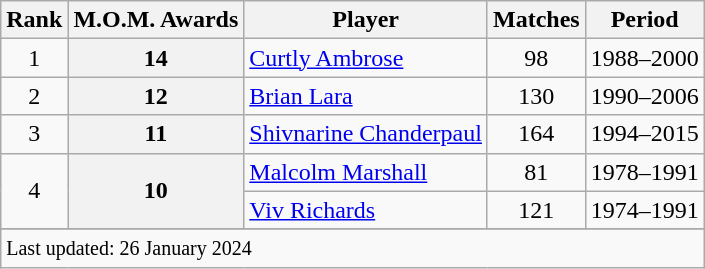<table class="wikitable plainrowheaders sortable">
<tr>
<th scope=col>Rank</th>
<th scope=col>M.O.M. Awards</th>
<th scope=col>Player</th>
<th scope=col>Matches</th>
<th scope=col>Period</th>
</tr>
<tr>
<td align=center>1</td>
<th scope=row style=text-align:center;>14</th>
<td><a href='#'>Curtly Ambrose</a></td>
<td align=center>98</td>
<td>1988–2000</td>
</tr>
<tr>
<td align=center>2</td>
<th scope=row style=text-align:center;>12</th>
<td><a href='#'>Brian Lara</a></td>
<td align=center>130</td>
<td>1990–2006</td>
</tr>
<tr>
<td align=center>3</td>
<th scope=row style=text-align:center;>11</th>
<td><a href='#'>Shivnarine Chanderpaul</a></td>
<td align=center>164</td>
<td>1994–2015</td>
</tr>
<tr>
<td align=center rowspan=2>4</td>
<th scope=row style=text-align:center; rowspan=2>10</th>
<td><a href='#'>Malcolm Marshall</a></td>
<td align=center>81</td>
<td>1978–1991</td>
</tr>
<tr>
<td><a href='#'>Viv Richards</a></td>
<td align=center>121</td>
<td>1974–1991</td>
</tr>
<tr>
</tr>
<tr class=sortbottom>
<td colspan=5><small>Last updated: 26 January 2024</small></td>
</tr>
</table>
